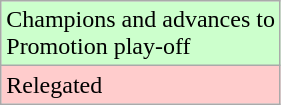<table class="wikitable">
<tr style="width:10px; background:#cfc;">
<td>Champions and advances to<br>Promotion play-off</td>
</tr>
<tr style="width:10px; background:#fcc;">
<td>Relegated</td>
</tr>
</table>
